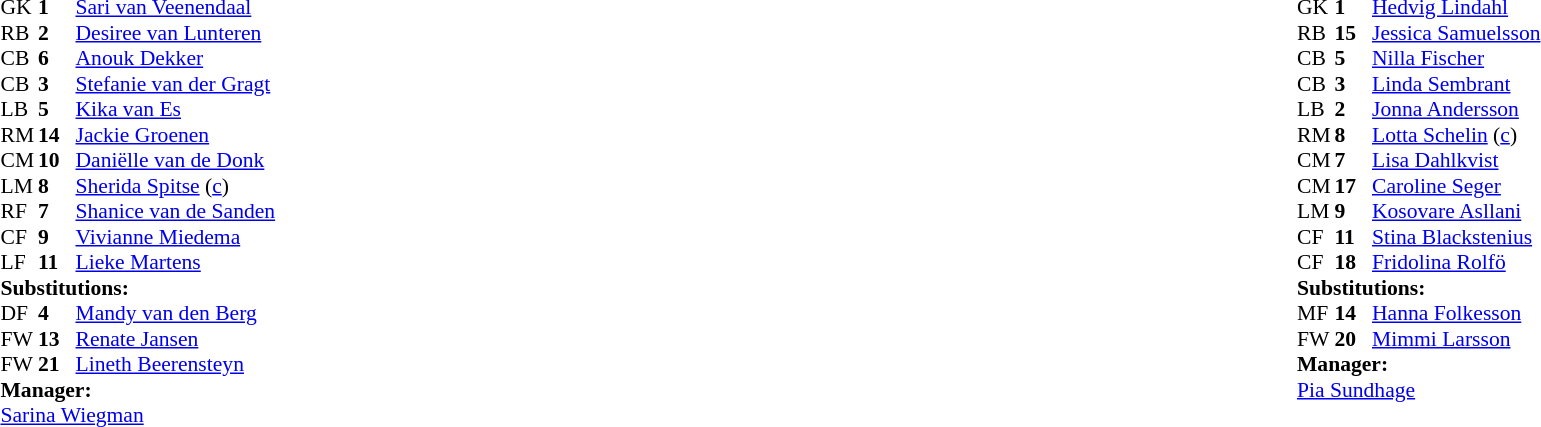<table width="100%">
<tr>
<td valign="top" width="50%"><br><table style="font-size: 90%" cellspacing="0" cellpadding="0">
<tr>
<th width="25"></th>
<th width="25"></th>
</tr>
<tr>
<td>GK</td>
<td><strong>1</strong></td>
<td><a href='#'>Sari van Veenendaal</a></td>
</tr>
<tr>
<td>RB</td>
<td><strong>2</strong></td>
<td><a href='#'>Desiree van Lunteren</a></td>
</tr>
<tr>
<td>CB</td>
<td><strong>6</strong></td>
<td><a href='#'>Anouk Dekker</a></td>
</tr>
<tr>
<td>CB</td>
<td><strong>3</strong></td>
<td><a href='#'>Stefanie van der Gragt</a></td>
<td></td>
<td></td>
</tr>
<tr>
<td>LB</td>
<td><strong>5</strong></td>
<td><a href='#'>Kika van Es</a></td>
</tr>
<tr>
<td>RM</td>
<td><strong>14</strong></td>
<td><a href='#'>Jackie Groenen</a></td>
</tr>
<tr>
<td>CM</td>
<td><strong>10</strong></td>
<td><a href='#'>Daniëlle van de Donk</a></td>
</tr>
<tr>
<td>LM</td>
<td><strong>8</strong></td>
<td><a href='#'>Sherida Spitse</a> (<a href='#'>c</a>)</td>
</tr>
<tr>
<td>RF</td>
<td><strong>7</strong></td>
<td><a href='#'>Shanice van de Sanden</a></td>
<td></td>
<td></td>
</tr>
<tr>
<td>CF</td>
<td><strong>9</strong></td>
<td><a href='#'>Vivianne Miedema</a></td>
</tr>
<tr>
<td>LF</td>
<td><strong>11</strong></td>
<td><a href='#'>Lieke Martens</a></td>
<td></td>
<td></td>
</tr>
<tr>
<td colspan=3><strong>Substitutions:</strong></td>
</tr>
<tr>
<td>DF</td>
<td><strong>4</strong></td>
<td><a href='#'>Mandy van den Berg</a></td>
<td></td>
<td></td>
</tr>
<tr>
<td>FW</td>
<td><strong>13</strong></td>
<td><a href='#'>Renate Jansen</a></td>
<td></td>
<td></td>
</tr>
<tr>
<td>FW</td>
<td><strong>21</strong></td>
<td><a href='#'>Lineth Beerensteyn</a></td>
<td></td>
<td></td>
</tr>
<tr>
<td colspan=3><strong>Manager:</strong></td>
</tr>
<tr>
<td colspan=3><a href='#'>Sarina Wiegman</a></td>
</tr>
</table>
</td>
<td valign="top"></td>
<td valign="top" width="50%"><br><table style="font-size: 90%" cellspacing="0" cellpadding="0" align="center">
<tr>
<th width="25"></th>
<th width="25"></th>
</tr>
<tr>
<td>GK</td>
<td><strong>1</strong></td>
<td><a href='#'>Hedvig Lindahl</a></td>
</tr>
<tr>
<td>RB</td>
<td><strong>15</strong></td>
<td><a href='#'>Jessica Samuelsson</a></td>
<td></td>
</tr>
<tr>
<td>CB</td>
<td><strong>5</strong></td>
<td><a href='#'>Nilla Fischer</a></td>
</tr>
<tr>
<td>CB</td>
<td><strong>3</strong></td>
<td><a href='#'>Linda Sembrant</a></td>
</tr>
<tr>
<td>LB</td>
<td><strong>2</strong></td>
<td><a href='#'>Jonna Andersson</a></td>
<td></td>
<td></td>
</tr>
<tr>
<td>RM</td>
<td><strong>8</strong></td>
<td><a href='#'>Lotta Schelin</a> (<a href='#'>c</a>)</td>
</tr>
<tr>
<td>CM</td>
<td><strong>7</strong></td>
<td><a href='#'>Lisa Dahlkvist</a></td>
</tr>
<tr>
<td>CM</td>
<td><strong>17</strong></td>
<td><a href='#'>Caroline Seger</a></td>
</tr>
<tr>
<td>LM</td>
<td><strong>9</strong></td>
<td><a href='#'>Kosovare Asllani</a></td>
<td></td>
</tr>
<tr>
<td>CF</td>
<td><strong>11</strong></td>
<td><a href='#'>Stina Blackstenius</a></td>
</tr>
<tr>
<td>CF</td>
<td><strong>18</strong></td>
<td><a href='#'>Fridolina Rolfö</a></td>
<td></td>
<td></td>
</tr>
<tr>
<td colspan=3><strong>Substitutions:</strong></td>
</tr>
<tr>
<td>MF</td>
<td><strong>14</strong></td>
<td><a href='#'>Hanna Folkesson</a></td>
<td></td>
<td></td>
</tr>
<tr>
<td>FW</td>
<td><strong>20</strong></td>
<td><a href='#'>Mimmi Larsson</a></td>
<td></td>
<td></td>
</tr>
<tr>
<td colspan=3><strong>Manager:</strong></td>
</tr>
<tr>
<td colspan=3><a href='#'>Pia Sundhage</a></td>
</tr>
</table>
</td>
</tr>
</table>
